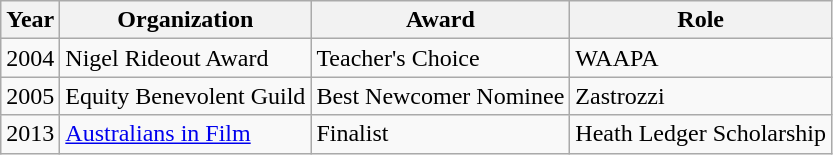<table class="wikitable sortable">
<tr>
<th>Year</th>
<th>Organization</th>
<th>Award</th>
<th>Role</th>
</tr>
<tr>
<td>2004</td>
<td>Nigel Rideout Award</td>
<td>Teacher's Choice</td>
<td>WAAPA</td>
</tr>
<tr>
<td>2005</td>
<td>Equity Benevolent Guild</td>
<td>Best Newcomer Nominee</td>
<td>Zastrozzi</td>
</tr>
<tr>
<td>2013</td>
<td><a href='#'>Australians in Film</a></td>
<td>Finalist</td>
<td>Heath Ledger Scholarship</td>
</tr>
</table>
